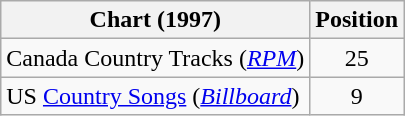<table class="wikitable sortable">
<tr>
<th scope="col">Chart (1997)</th>
<th scope="col">Position</th>
</tr>
<tr>
<td>Canada Country Tracks (<em><a href='#'>RPM</a></em>)</td>
<td align="center">25</td>
</tr>
<tr>
<td>US <a href='#'>Country Songs</a> (<em><a href='#'>Billboard</a></em>)</td>
<td align="center">9</td>
</tr>
</table>
